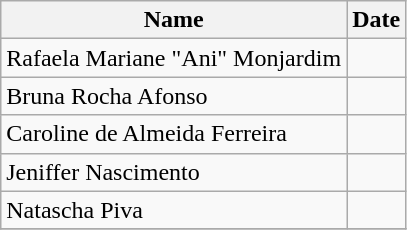<table class="wikitable">
<tr>
<th>Name</th>
<th>Date</th>
</tr>
<tr>
<td>Rafaela Mariane "Ani" Monjardim</td>
<td></td>
</tr>
<tr>
<td>Bruna Rocha Afonso</td>
<td></td>
</tr>
<tr>
<td>Caroline de Almeida Ferreira</td>
<td></td>
</tr>
<tr>
<td>Jeniffer Nascimento</td>
<td></td>
</tr>
<tr>
<td>Natascha Piva</td>
<td></td>
</tr>
<tr>
</tr>
</table>
